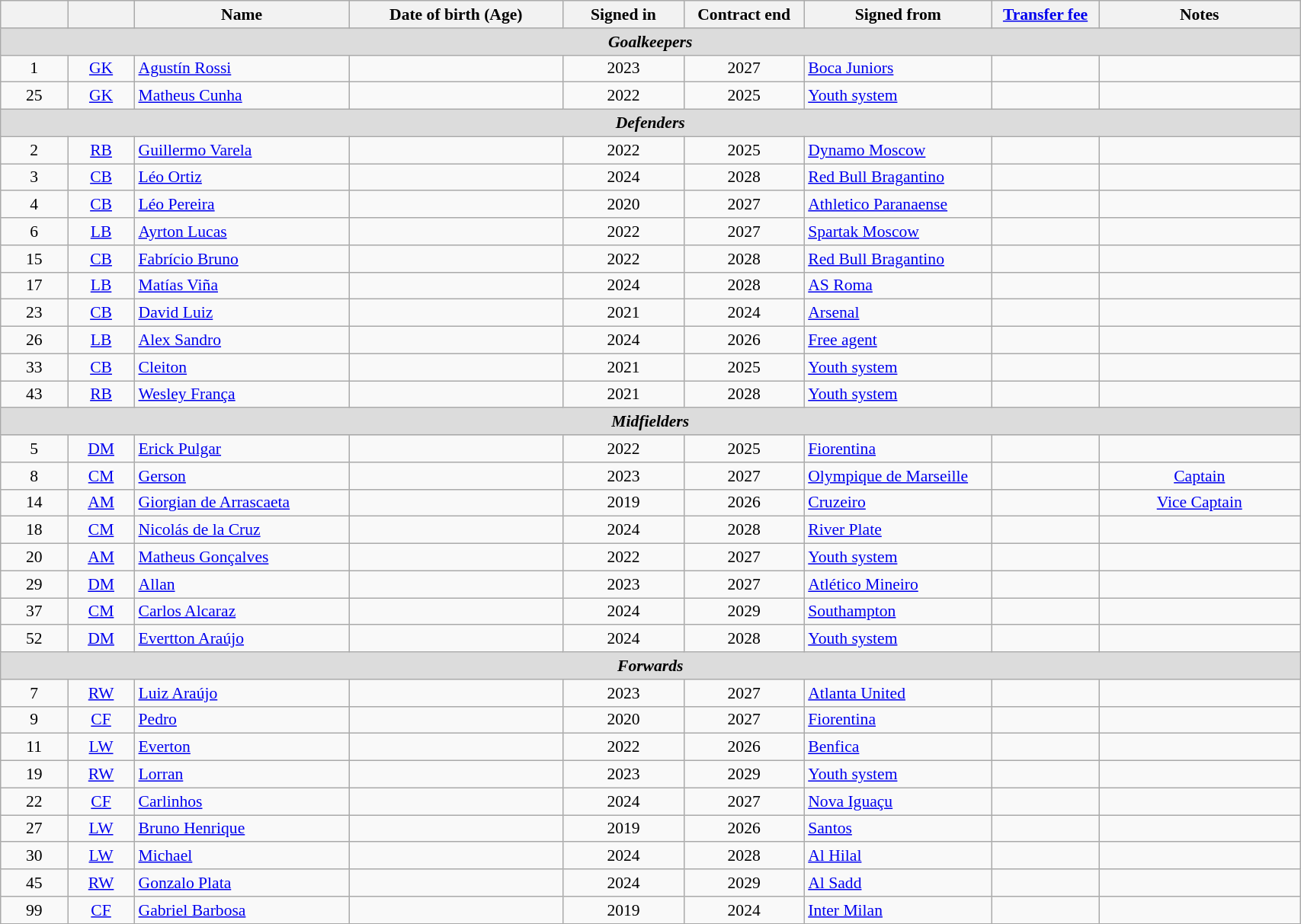<table class="wikitable" style="text-align:center; font-size:90%; width:90%">
<tr>
<th text-align:center;" style="width:5%;"></th>
<th text-align:center;" style="width:5%;"></th>
<th text-align:center;" style="width:16%;">Name</th>
<th text-align:center;" style="width:16%;">Date of birth (Age)</th>
<th text-align:center;" style="width:9%;">Signed in</th>
<th text-align:center;" style="width:9%;">Contract end</th>
<th text-align:center;" style="width:14%;">Signed from</th>
<th text-align:center;" style="width:8%;"><a href='#'>Transfer fee</a></th>
<th text-align:left;" style="width:15%;">Notes</th>
</tr>
<tr>
<th colspan="9" style="background:#dcdcdc; text-align:center"><em>Goalkeepers</em></th>
</tr>
<tr>
<td>1</td>
<td><a href='#'>GK</a></td>
<td style="text-align:left;"> <a href='#'>Agustín Rossi</a></td>
<td style="text-align:left;"></td>
<td>2023</td>
<td>2027</td>
<td style="text-align:left;"> <a href='#'>Boca Juniors</a></td>
<td></td>
<td></td>
</tr>
<tr>
<td>25</td>
<td><a href='#'>GK</a></td>
<td align="left"> <a href='#'>Matheus Cunha</a></td>
<td align="left"></td>
<td>2022</td>
<td>2025</td>
<td align="left"><a href='#'>Youth system</a></td>
<td></td>
<td></td>
</tr>
<tr>
<th colspan="9" style="background:#dcdcdc; text-align:center"><em>Defenders</em></th>
</tr>
<tr>
<td>2</td>
<td><a href='#'>RB</a></td>
<td style="text-align:left;"> <a href='#'>Guillermo Varela</a></td>
<td style="text-align:left;"></td>
<td>2022</td>
<td>2025</td>
<td style="text-align:left;"> <a href='#'>Dynamo Moscow</a></td>
<td></td>
<td></td>
</tr>
<tr>
<td>3</td>
<td><a href='#'>CB</a></td>
<td style="text-align:left;"> <a href='#'>Léo Ortiz</a></td>
<td style="text-align:left;"></td>
<td>2024</td>
<td>2028</td>
<td style="text-align:left;"> <a href='#'>Red Bull Bragantino</a></td>
<td></td>
<td></td>
</tr>
<tr>
<td>4</td>
<td><a href='#'>CB</a></td>
<td style="text-align:left;"> <a href='#'>Léo Pereira</a></td>
<td style="text-align:left;"></td>
<td>2020</td>
<td>2027</td>
<td style="text-align:left;"> <a href='#'>Athletico Paranaense</a></td>
<td></td>
<td></td>
</tr>
<tr>
<td>6</td>
<td><a href='#'>LB</a></td>
<td style="text-align:left;"> <a href='#'>Ayrton Lucas</a></td>
<td style="text-align:left;"></td>
<td>2022</td>
<td>2027</td>
<td style="text-align:left;"> <a href='#'>Spartak Moscow</a></td>
<td></td>
<td></td>
</tr>
<tr>
<td>15</td>
<td><a href='#'>CB</a></td>
<td style="text-align:left;"> <a href='#'>Fabrício Bruno</a></td>
<td style="text-align:left;"></td>
<td>2022</td>
<td>2028</td>
<td style="text-align:left;"> <a href='#'>Red Bull Bragantino</a></td>
<td></td>
<td></td>
</tr>
<tr>
<td>17</td>
<td><a href='#'>LB</a></td>
<td style="text-align:left;"> <a href='#'>Matías Viña</a> </td>
<td style="text-align:left;"></td>
<td>2024</td>
<td>2028</td>
<td style="text-align:left;"> <a href='#'>AS Roma</a></td>
<td></td>
<td></td>
</tr>
<tr>
<td>23</td>
<td><a href='#'>CB</a></td>
<td style="text-align:left;"> <a href='#'>David Luiz</a></td>
<td style="text-align:left;"></td>
<td>2021</td>
<td>2024</td>
<td style="text-align:left;"> <a href='#'>Arsenal</a></td>
<td></td>
<td></td>
</tr>
<tr>
<td>26</td>
<td><a href='#'>LB</a></td>
<td style="text-align:left;"> <a href='#'>Alex Sandro</a></td>
<td style="text-align:left;"></td>
<td>2024</td>
<td>2026</td>
<td align="left"><a href='#'>Free agent</a></td>
<td></td>
<td></td>
</tr>
<tr>
<td>33</td>
<td><a href='#'>CB</a></td>
<td align="left"> <a href='#'>Cleiton</a></td>
<td align="left"></td>
<td>2021</td>
<td>2025</td>
<td align="left"><a href='#'>Youth system</a></td>
<td></td>
<td></td>
</tr>
<tr>
<td>43</td>
<td><a href='#'>RB</a></td>
<td style="text-align:left;"> <a href='#'>Wesley França</a></td>
<td style="text-align:left;"></td>
<td>2021</td>
<td>2028</td>
<td align="left"><a href='#'>Youth system</a></td>
<td></td>
<td></td>
</tr>
<tr>
<th colspan="9" style="background:#dcdcdc; text-align:center"><em>Midfielders</em></th>
</tr>
<tr>
<td>5</td>
<td><a href='#'>DM</a></td>
<td style="text-align:left;"> <a href='#'>Erick Pulgar</a></td>
<td style="text-align:left;"></td>
<td>2022</td>
<td>2025</td>
<td style="text-align:left;"> <a href='#'>Fiorentina</a></td>
<td></td>
<td></td>
</tr>
<tr>
<td>8</td>
<td><a href='#'>CM</a></td>
<td align="left"> <a href='#'>Gerson</a></td>
<td align="left"></td>
<td>2023</td>
<td>2027</td>
<td align="left"> <a href='#'>Olympique de Marseille</a></td>
<td></td>
<td><a href='#'>Captain</a></td>
</tr>
<tr>
<td>14</td>
<td><a href='#'>AM</a></td>
<td style="text-align:left;"> <a href='#'>Giorgian de Arrascaeta</a></td>
<td style="text-align:left;"></td>
<td>2019</td>
<td>2026</td>
<td style="text-align:left;"> <a href='#'>Cruzeiro</a></td>
<td></td>
<td><a href='#'>Vice Captain</a></td>
</tr>
<tr>
<td>18</td>
<td><a href='#'>CM</a></td>
<td style="text-align:left;"> <a href='#'>Nicolás de la Cruz</a></td>
<td style="text-align:left;"></td>
<td>2024</td>
<td>2028</td>
<td style="text-align:left;"> <a href='#'>River Plate</a></td>
<td></td>
<td></td>
</tr>
<tr>
<td>20</td>
<td><a href='#'>AM</a></td>
<td align="left"> <a href='#'>Matheus Gonçalves</a></td>
<td align="left"></td>
<td>2022</td>
<td>2027</td>
<td align="left"><a href='#'>Youth system</a></td>
<td></td>
<td></td>
</tr>
<tr>
<td>29</td>
<td><a href='#'>DM</a></td>
<td style="text-align:left;"> <a href='#'>Allan</a></td>
<td style="text-align:left;"></td>
<td>2023</td>
<td>2027</td>
<td style="text-align:left;"> <a href='#'>Atlético Mineiro</a></td>
<td></td>
<td></td>
</tr>
<tr>
<td>37</td>
<td><a href='#'>CM</a></td>
<td align="left"> <a href='#'>Carlos Alcaraz</a></td>
<td align="left"></td>
<td>2024</td>
<td>2029</td>
<td align="left"> <a href='#'>Southampton</a></td>
<td></td>
<td></td>
</tr>
<tr>
<td>52</td>
<td><a href='#'>DM</a></td>
<td align="left"> <a href='#'>Evertton Araújo</a></td>
<td align="left"></td>
<td>2024</td>
<td>2028</td>
<td align="left"><a href='#'>Youth system</a></td>
<td></td>
<td></td>
</tr>
<tr>
<th colspan="9" style="background:#dcdcdc; text-align:center"><em>Forwards</em></th>
</tr>
<tr>
<td>7</td>
<td><a href='#'>RW</a></td>
<td style="text-align:left;"> <a href='#'>Luiz Araújo</a></td>
<td style="text-align:left;"></td>
<td>2023</td>
<td>2027</td>
<td style="text-align:left;"> <a href='#'>Atlanta United</a></td>
<td></td>
<td></td>
</tr>
<tr>
<td>9</td>
<td><a href='#'>CF</a></td>
<td style="text-align:left;"> <a href='#'>Pedro</a> </td>
<td style="text-align:left;"></td>
<td>2020</td>
<td>2027</td>
<td style="text-align:left;"> <a href='#'>Fiorentina</a></td>
<td></td>
<td></td>
</tr>
<tr>
<td>11</td>
<td><a href='#'>LW</a></td>
<td style="text-align:left;"> <a href='#'>Everton</a> </td>
<td style="text-align:left;"></td>
<td>2022</td>
<td>2026</td>
<td style="text-align:left;"> <a href='#'>Benfica</a></td>
<td></td>
<td></td>
</tr>
<tr>
<td>19</td>
<td><a href='#'>RW</a></td>
<td style="text-align:left;"> <a href='#'>Lorran</a></td>
<td style="text-align:left;"></td>
<td>2023</td>
<td>2029</td>
<td align="left"><a href='#'>Youth system</a></td>
<td></td>
<td></td>
</tr>
<tr>
<td>22</td>
<td><a href='#'>CF</a></td>
<td style="text-align:left;"> <a href='#'>Carlinhos</a></td>
<td style="text-align:left;"></td>
<td>2024</td>
<td>2027</td>
<td style="text-align:left;"> <a href='#'>Nova Iguaçu</a></td>
<td></td>
<td></td>
</tr>
<tr>
<td>27</td>
<td><a href='#'>LW</a></td>
<td style="text-align:left;"> <a href='#'>Bruno Henrique</a></td>
<td style="text-align:left;"></td>
<td>2019</td>
<td>2026</td>
<td style="text-align:left;"> <a href='#'>Santos</a></td>
<td></td>
<td></td>
</tr>
<tr>
<td>30</td>
<td><a href='#'>LW</a></td>
<td align="left"> <a href='#'>Michael</a></td>
<td align="left"></td>
<td>2024</td>
<td>2028</td>
<td style="text-align:left;"> <a href='#'>Al Hilal</a></td>
<td></td>
<td></td>
</tr>
<tr>
<td>45</td>
<td><a href='#'>RW</a></td>
<td style="text-align:left;"> <a href='#'>Gonzalo Plata</a></td>
<td style="text-align:left;"></td>
<td>2024</td>
<td>2029</td>
<td style="text-align:left;"> <a href='#'>Al Sadd</a></td>
<td></td>
<td></td>
</tr>
<tr>
<td>99</td>
<td><a href='#'>CF</a></td>
<td style="text-align:left;"> <a href='#'>Gabriel Barbosa</a></td>
<td style="text-align:left;"></td>
<td>2019</td>
<td>2024</td>
<td style="text-align:left;"> <a href='#'>Inter Milan</a></td>
<td></td>
<td></td>
</tr>
<tr>
</tr>
</table>
